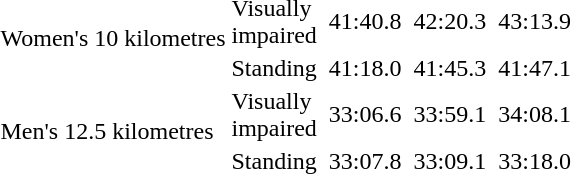<table>
<tr>
<td rowspan=2>Women's 10 kilometres<br></td>
<td>Visually<br>impaired</td>
<td></td>
<td>41:40.8</td>
<td></td>
<td>42:20.3</td>
<td></td>
<td>43:13.9</td>
</tr>
<tr>
<td>Standing</td>
<td></td>
<td>41:18.0</td>
<td></td>
<td>41:45.3</td>
<td></td>
<td>41:47.1</td>
</tr>
<tr>
<td rowspan=2>Men's 12.5 kilometres<br></td>
<td>Visually<br>impaired</td>
<td></td>
<td>33:06.6</td>
<td></td>
<td>33:59.1</td>
<td></td>
<td>34:08.1</td>
</tr>
<tr>
<td>Standing</td>
<td></td>
<td>33:07.8</td>
<td></td>
<td>33:09.1</td>
<td></td>
<td>33:18.0</td>
</tr>
</table>
